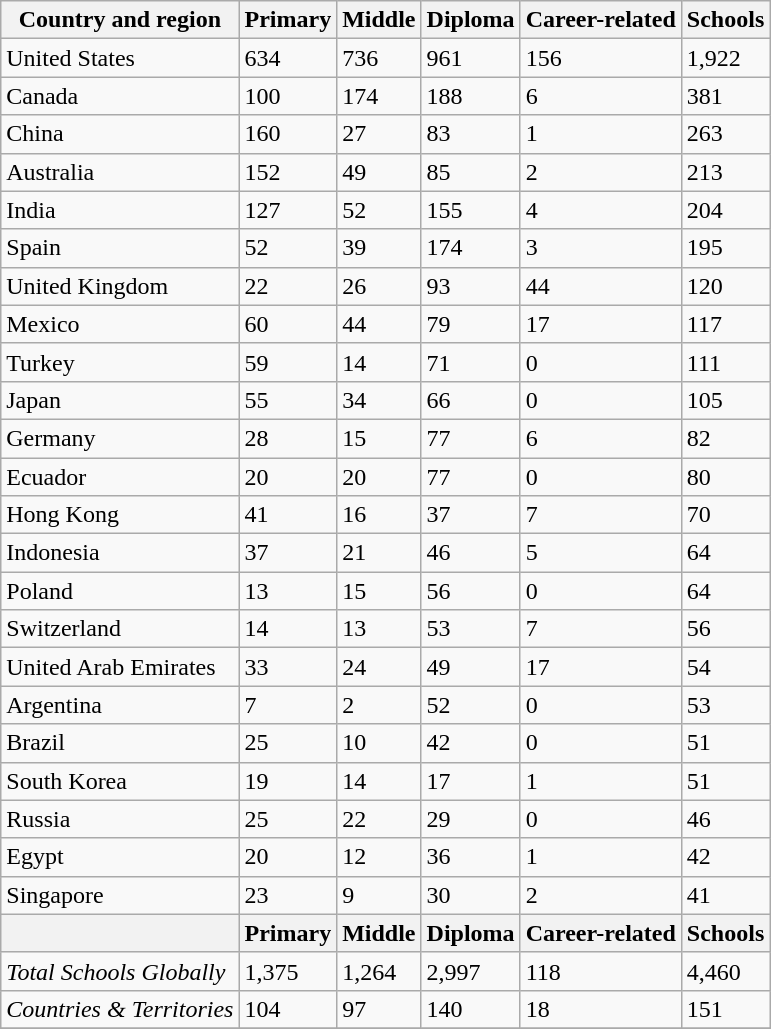<table class="wikitable floatright">
<tr>
<th>Country and region</th>
<th>Primary</th>
<th>Middle</th>
<th>Diploma</th>
<th>Career-related</th>
<th>Schools</th>
</tr>
<tr>
<td>United States</td>
<td>634</td>
<td>736</td>
<td>961</td>
<td>156</td>
<td>1,922</td>
</tr>
<tr>
<td>Canada</td>
<td>100</td>
<td>174</td>
<td>188</td>
<td>6</td>
<td>381</td>
</tr>
<tr>
<td>China</td>
<td>160</td>
<td>27</td>
<td>83</td>
<td>1</td>
<td>263</td>
</tr>
<tr>
<td>Australia</td>
<td>152</td>
<td>49</td>
<td>85</td>
<td>2</td>
<td>213</td>
</tr>
<tr>
<td>India</td>
<td>127</td>
<td>52</td>
<td>155</td>
<td>4</td>
<td>204</td>
</tr>
<tr>
<td>Spain</td>
<td>52</td>
<td>39</td>
<td>174</td>
<td>3</td>
<td>195</td>
</tr>
<tr>
<td>United Kingdom</td>
<td>22</td>
<td>26</td>
<td>93</td>
<td>44</td>
<td>120</td>
</tr>
<tr>
<td>Mexico</td>
<td>60</td>
<td>44</td>
<td>79</td>
<td>17</td>
<td>117</td>
</tr>
<tr>
<td>Turkey</td>
<td>59</td>
<td>14</td>
<td>71</td>
<td>0</td>
<td>111</td>
</tr>
<tr>
<td>Japan</td>
<td>55</td>
<td>34</td>
<td>66</td>
<td>0</td>
<td>105</td>
</tr>
<tr>
<td>Germany</td>
<td>28</td>
<td>15</td>
<td>77</td>
<td>6</td>
<td>82</td>
</tr>
<tr>
<td>Ecuador</td>
<td>20</td>
<td>20</td>
<td>77</td>
<td>0</td>
<td>80</td>
</tr>
<tr>
<td>Hong Kong</td>
<td>41</td>
<td>16</td>
<td>37</td>
<td>7</td>
<td>70</td>
</tr>
<tr>
<td>Indonesia</td>
<td>37</td>
<td>21</td>
<td>46</td>
<td>5</td>
<td>64</td>
</tr>
<tr>
<td>Poland</td>
<td>13</td>
<td>15</td>
<td>56</td>
<td>0</td>
<td>64</td>
</tr>
<tr>
<td>Switzerland</td>
<td>14</td>
<td>13</td>
<td>53</td>
<td>7</td>
<td>56</td>
</tr>
<tr>
<td>United Arab Emirates</td>
<td>33</td>
<td>24</td>
<td>49</td>
<td>17</td>
<td>54</td>
</tr>
<tr>
<td>Argentina</td>
<td>7</td>
<td>2</td>
<td>52</td>
<td>0</td>
<td>53</td>
</tr>
<tr>
<td>Brazil</td>
<td>25</td>
<td>10</td>
<td>42</td>
<td>0</td>
<td>51</td>
</tr>
<tr>
<td>South Korea</td>
<td>19</td>
<td>14</td>
<td>17</td>
<td>1</td>
<td>51</td>
</tr>
<tr>
<td>Russia</td>
<td>25</td>
<td>22</td>
<td>29</td>
<td>0</td>
<td>46</td>
</tr>
<tr>
<td>Egypt</td>
<td>20</td>
<td>12</td>
<td>36</td>
<td>1</td>
<td>42</td>
</tr>
<tr>
<td>Singapore</td>
<td>23</td>
<td>9</td>
<td>30</td>
<td>2</td>
<td>41</td>
</tr>
<tr>
<th></th>
<th>Primary</th>
<th>Middle</th>
<th>Diploma</th>
<th>Career-related</th>
<th>Schools</th>
</tr>
<tr>
<td><em>Total Schools Globally</em></td>
<td>1,375</td>
<td>1,264</td>
<td>2,997</td>
<td>118</td>
<td>4,460</td>
</tr>
<tr>
<td><em>Countries & Territories</em></td>
<td>104</td>
<td>97</td>
<td>140</td>
<td>18</td>
<td>151</td>
</tr>
<tr>
</tr>
</table>
